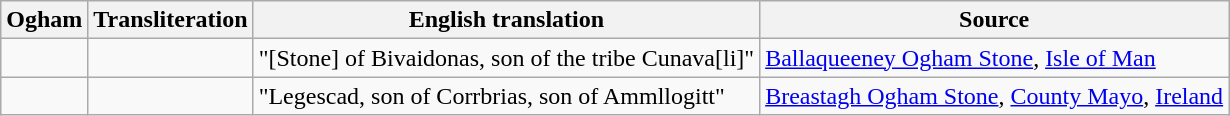<table class="wikitable">
<tr>
<th>Ogham</th>
<th>Transliteration</th>
<th>English translation</th>
<th>Source</th>
</tr>
<tr>
<td></td>
<td></td>
<td>"[Stone] of Bivaidonas, son of the tribe Cunava[li]"</td>
<td><a href='#'>Ballaqueeney Ogham Stone</a>, <a href='#'>Isle of Man</a></td>
</tr>
<tr>
<td></td>
<td></td>
<td>"Legescad, son of Corrbrias, son of Ammllogitt"</td>
<td><a href='#'>Breastagh Ogham Stone</a>, <a href='#'>County Mayo</a>, <a href='#'>Ireland</a></td>
</tr>
</table>
